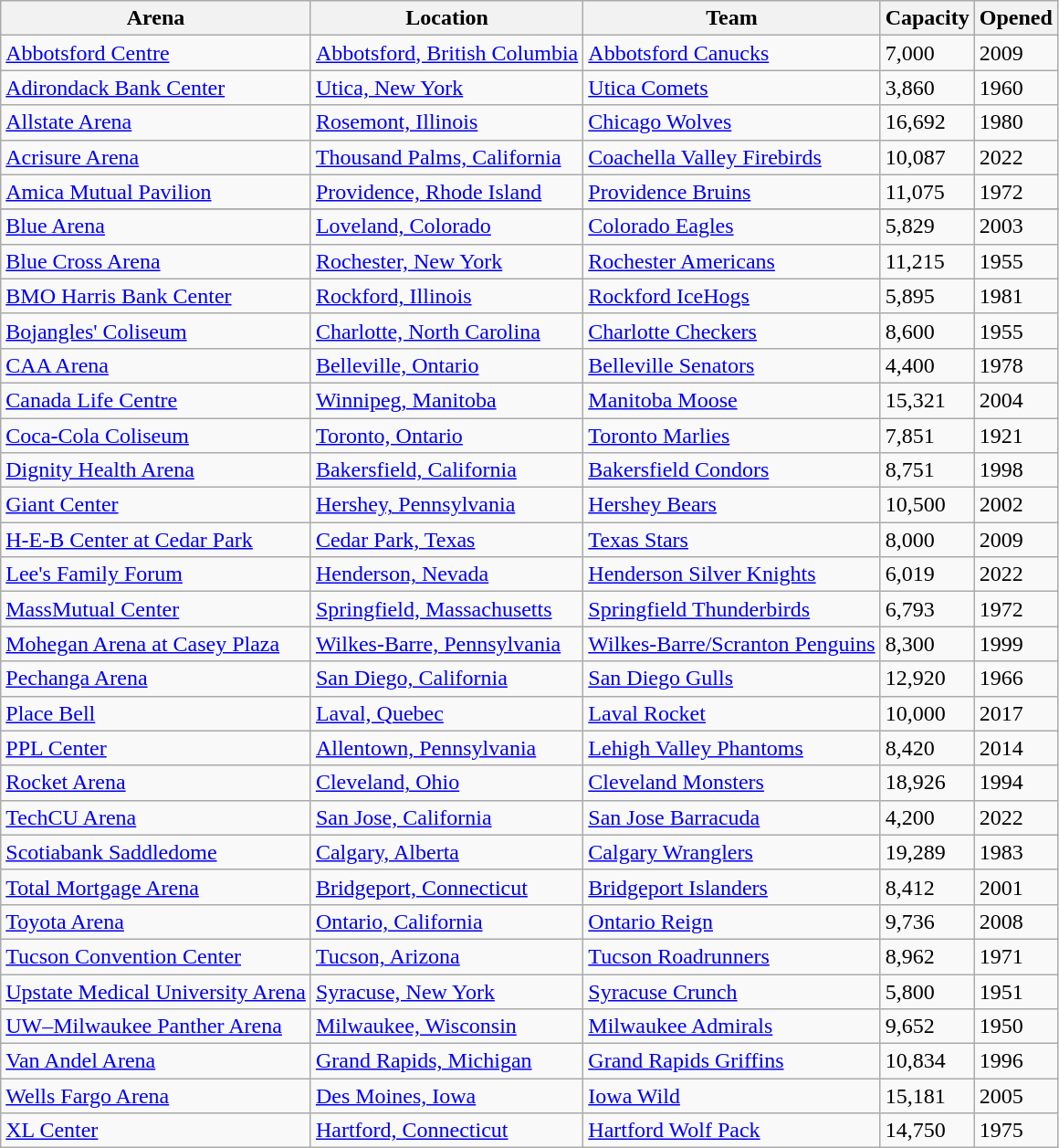<table class="wikitable sortable">
<tr>
<th>Arena</th>
<th>Location</th>
<th>Team</th>
<th>Capacity</th>
<th>Opened</th>
</tr>
<tr>
<td><a href='#'>Abbotsford Centre</a></td>
<td><a href='#'>Abbotsford, British Columbia</a></td>
<td><a href='#'>Abbotsford Canucks</a></td>
<td>7,000</td>
<td>2009</td>
</tr>
<tr>
<td><a href='#'>Adirondack Bank Center</a></td>
<td><a href='#'>Utica, New York</a></td>
<td><a href='#'>Utica Comets</a></td>
<td>3,860</td>
<td>1960</td>
</tr>
<tr>
<td><a href='#'>Allstate Arena</a></td>
<td><a href='#'>Rosemont, Illinois</a></td>
<td><a href='#'>Chicago Wolves</a></td>
<td>16,692</td>
<td>1980</td>
</tr>
<tr>
<td><a href='#'>Acrisure Arena</a></td>
<td><a href='#'>Thousand Palms, California</a></td>
<td><a href='#'>Coachella Valley Firebirds</a></td>
<td>10,087</td>
<td>2022</td>
</tr>
<tr>
<td><a href='#'>Amica Mutual Pavilion</a></td>
<td><a href='#'>Providence, Rhode Island</a></td>
<td><a href='#'>Providence Bruins</a></td>
<td>11,075</td>
<td>1972</td>
</tr>
<tr>
</tr>
<tr>
<td><a href='#'>Blue Arena</a></td>
<td><a href='#'>Loveland, Colorado</a></td>
<td><a href='#'>Colorado Eagles</a></td>
<td>5,829</td>
<td>2003</td>
</tr>
<tr>
<td><a href='#'>Blue Cross Arena</a></td>
<td><a href='#'>Rochester, New York</a></td>
<td><a href='#'>Rochester Americans</a></td>
<td>11,215</td>
<td>1955</td>
</tr>
<tr>
<td><a href='#'>BMO Harris Bank Center</a></td>
<td><a href='#'>Rockford, Illinois</a></td>
<td><a href='#'>Rockford IceHogs</a></td>
<td>5,895</td>
<td>1981</td>
</tr>
<tr>
<td><a href='#'>Bojangles' Coliseum</a></td>
<td><a href='#'>Charlotte, North Carolina</a></td>
<td><a href='#'>Charlotte Checkers</a></td>
<td>8,600</td>
<td>1955</td>
</tr>
<tr>
<td><a href='#'>CAA Arena</a></td>
<td><a href='#'>Belleville, Ontario</a></td>
<td><a href='#'>Belleville Senators</a></td>
<td>4,400</td>
<td>1978</td>
</tr>
<tr>
<td><a href='#'>Canada Life Centre</a></td>
<td><a href='#'>Winnipeg, Manitoba</a></td>
<td><a href='#'>Manitoba Moose</a></td>
<td>15,321</td>
<td>2004</td>
</tr>
<tr>
<td><a href='#'>Coca-Cola Coliseum</a></td>
<td><a href='#'>Toronto, Ontario</a></td>
<td><a href='#'>Toronto Marlies</a></td>
<td>7,851</td>
<td>1921</td>
</tr>
<tr>
<td><a href='#'>Dignity Health Arena</a></td>
<td><a href='#'>Bakersfield, California</a></td>
<td><a href='#'>Bakersfield Condors</a></td>
<td>8,751</td>
<td>1998</td>
</tr>
<tr>
<td><a href='#'>Giant Center</a></td>
<td><a href='#'>Hershey, Pennsylvania</a></td>
<td><a href='#'>Hershey Bears</a></td>
<td>10,500</td>
<td>2002</td>
</tr>
<tr>
<td><a href='#'>H-E-B Center at Cedar Park</a></td>
<td><a href='#'>Cedar Park, Texas</a></td>
<td><a href='#'>Texas Stars</a></td>
<td>8,000</td>
<td>2009</td>
</tr>
<tr>
<td><a href='#'>Lee's Family Forum</a></td>
<td><a href='#'>Henderson, Nevada</a></td>
<td><a href='#'>Henderson Silver Knights</a></td>
<td>6,019</td>
<td>2022</td>
</tr>
<tr>
<td><a href='#'>MassMutual Center</a></td>
<td><a href='#'>Springfield, Massachusetts</a></td>
<td><a href='#'>Springfield Thunderbirds</a></td>
<td>6,793</td>
<td>1972</td>
</tr>
<tr>
<td><a href='#'>Mohegan Arena at Casey Plaza</a></td>
<td><a href='#'>Wilkes-Barre, Pennsylvania</a></td>
<td><a href='#'>Wilkes-Barre/Scranton Penguins</a></td>
<td>8,300</td>
<td>1999</td>
</tr>
<tr>
<td><a href='#'>Pechanga Arena</a></td>
<td><a href='#'>San Diego, California</a></td>
<td><a href='#'>San Diego Gulls</a></td>
<td>12,920</td>
<td>1966</td>
</tr>
<tr>
<td><a href='#'>Place Bell</a></td>
<td><a href='#'>Laval, Quebec</a></td>
<td><a href='#'>Laval Rocket</a></td>
<td>10,000</td>
<td>2017</td>
</tr>
<tr>
<td><a href='#'>PPL Center</a></td>
<td><a href='#'>Allentown, Pennsylvania</a></td>
<td><a href='#'>Lehigh Valley Phantoms</a></td>
<td>8,420</td>
<td>2014</td>
</tr>
<tr>
<td><a href='#'>Rocket Arena</a></td>
<td><a href='#'>Cleveland, Ohio</a></td>
<td><a href='#'>Cleveland Monsters</a></td>
<td>18,926</td>
<td>1994</td>
</tr>
<tr>
<td><a href='#'>TechCU Arena</a></td>
<td><a href='#'>San Jose, California</a></td>
<td><a href='#'>San Jose Barracuda</a></td>
<td>4,200</td>
<td>2022</td>
</tr>
<tr>
<td><a href='#'>Scotiabank Saddledome</a></td>
<td><a href='#'>Calgary, Alberta</a></td>
<td><a href='#'>Calgary Wranglers</a></td>
<td>19,289</td>
<td>1983</td>
</tr>
<tr>
<td><a href='#'>Total Mortgage Arena</a></td>
<td><a href='#'>Bridgeport, Connecticut</a></td>
<td><a href='#'>Bridgeport Islanders</a></td>
<td>8,412</td>
<td>2001</td>
</tr>
<tr>
<td><a href='#'>Toyota Arena</a></td>
<td><a href='#'>Ontario, California</a></td>
<td><a href='#'>Ontario Reign</a></td>
<td>9,736</td>
<td>2008</td>
</tr>
<tr>
<td><a href='#'>Tucson Convention Center</a></td>
<td><a href='#'>Tucson, Arizona</a></td>
<td><a href='#'>Tucson Roadrunners</a></td>
<td>8,962</td>
<td>1971</td>
</tr>
<tr>
<td><a href='#'>Upstate Medical University Arena</a></td>
<td><a href='#'>Syracuse, New York</a></td>
<td><a href='#'>Syracuse Crunch</a></td>
<td>5,800</td>
<td>1951</td>
</tr>
<tr>
<td><a href='#'>UW–Milwaukee Panther Arena</a></td>
<td><a href='#'>Milwaukee, Wisconsin</a></td>
<td><a href='#'>Milwaukee Admirals</a></td>
<td>9,652</td>
<td>1950</td>
</tr>
<tr>
<td><a href='#'>Van Andel Arena</a></td>
<td><a href='#'>Grand Rapids, Michigan</a></td>
<td><a href='#'>Grand Rapids Griffins</a></td>
<td>10,834</td>
<td>1996</td>
</tr>
<tr>
<td><a href='#'>Wells Fargo Arena</a></td>
<td><a href='#'>Des Moines, Iowa</a></td>
<td><a href='#'>Iowa Wild</a></td>
<td>15,181</td>
<td>2005</td>
</tr>
<tr>
<td><a href='#'>XL Center</a></td>
<td><a href='#'>Hartford, Connecticut</a></td>
<td><a href='#'>Hartford Wolf Pack</a></td>
<td>14,750</td>
<td>1975</td>
</tr>
</table>
